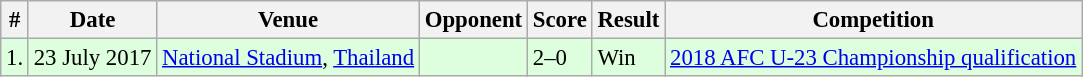<table class="wikitable" style="font-size: 95%;">
<tr>
<th>#</th>
<th>Date</th>
<th>Venue</th>
<th>Opponent</th>
<th>Score</th>
<th>Result</th>
<th>Competition</th>
</tr>
<tr style="background:#dfd;">
<td>1.</td>
<td>23 July 2017</td>
<td><a href='#'>National Stadium</a>, <a href='#'>Thailand</a></td>
<td></td>
<td>2–0</td>
<td>Win</td>
<td><a href='#'>2018 AFC U-23 Championship qualification</a></td>
</tr>
</table>
